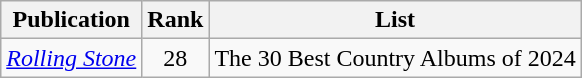<table class="wikitable plainrowheaders sortable">
<tr>
<th>Publication</th>
<th data-sort-type="number">Rank</th>
<th scope="col" class="unsortable">List</th>
</tr>
<tr>
<td><em><a href='#'>Rolling Stone</a></em></td>
<td align=center>28</td>
<td>The 30 Best Country Albums of 2024</td>
</tr>
</table>
